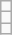<table class="wikitable">
<tr>
<td></td>
</tr>
<tr>
<td></td>
</tr>
<tr>
<td></td>
</tr>
</table>
